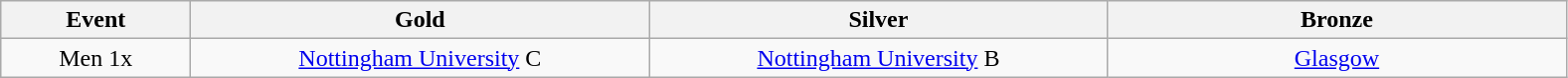<table class="wikitable" style="text-align:center">
<tr>
<th width=120>Event</th>
<th width=300>Gold</th>
<th width=300>Silver</th>
<th width=300>Bronze</th>
</tr>
<tr>
<td>Men 1x</td>
<td><a href='#'>Nottingham University</a> C</td>
<td><a href='#'>Nottingham University</a> B</td>
<td><a href='#'>Glasgow</a></td>
</tr>
</table>
